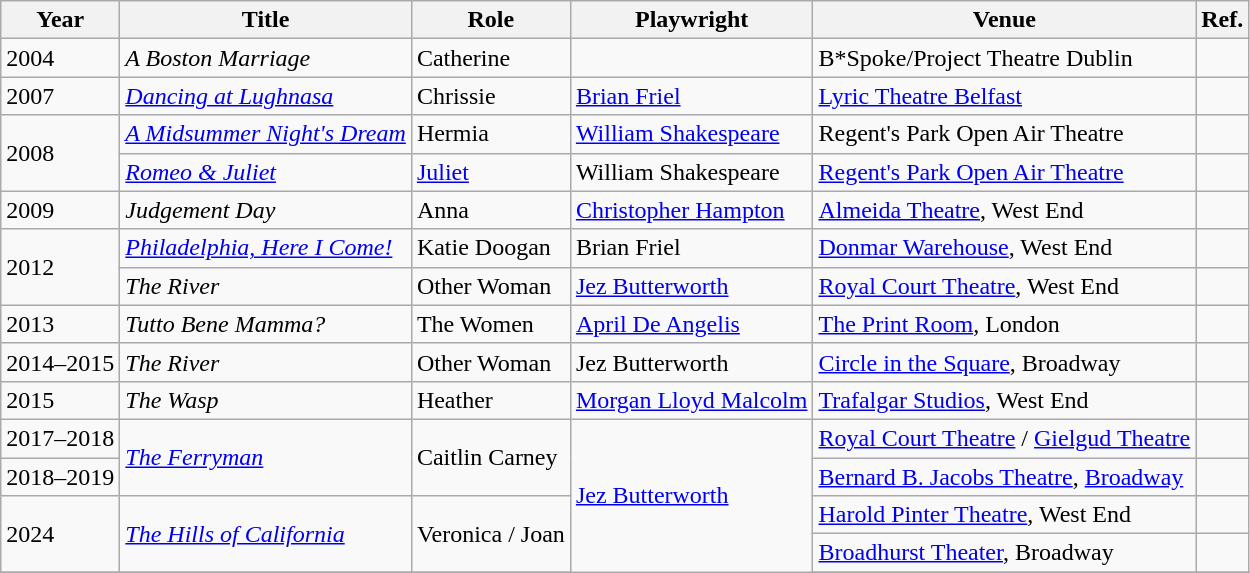<table class="wikitable sortable">
<tr>
<th>Year</th>
<th>Title</th>
<th>Role</th>
<th>Playwright</th>
<th>Venue</th>
<th class="unsortable">Ref.</th>
</tr>
<tr>
<td>2004</td>
<td><em>A Boston Marriage</em></td>
<td>Catherine</td>
<td></td>
<td>B*Spoke/Project Theatre Dublin</td>
<td></td>
</tr>
<tr>
<td>2007</td>
<td><em><a href='#'>Dancing at Lughnasa</a></em></td>
<td>Chrissie</td>
<td><a href='#'>Brian Friel</a></td>
<td><a href='#'>Lyric Theatre Belfast</a></td>
<td></td>
</tr>
<tr>
<td rowspan=2>2008</td>
<td><em><a href='#'>A Midsummer Night's Dream</a></em></td>
<td>Hermia</td>
<td><a href='#'>William Shakespeare</a></td>
<td>Regent's Park Open Air Theatre</td>
<td></td>
</tr>
<tr>
<td><em><a href='#'>Romeo & Juliet</a></em></td>
<td><a href='#'>Juliet</a></td>
<td>William Shakespeare</td>
<td><a href='#'>Regent's Park Open Air Theatre</a></td>
<td></td>
</tr>
<tr>
<td>2009</td>
<td><em>Judgement Day</em></td>
<td>Anna</td>
<td><a href='#'>Christopher Hampton</a></td>
<td><a href='#'>Almeida Theatre</a>, West End</td>
<td></td>
</tr>
<tr>
<td rowspan=2>2012</td>
<td><em><a href='#'>Philadelphia, Here I Come!</a></em></td>
<td>Katie Doogan</td>
<td>Brian Friel</td>
<td><a href='#'>Donmar Warehouse</a>, West End</td>
<td></td>
</tr>
<tr>
<td rowspan=1><em>The River</em></td>
<td rowspan=1>Other Woman</td>
<td><a href='#'>Jez Butterworth</a></td>
<td><a href='#'>Royal Court Theatre</a>, West End</td>
<td></td>
</tr>
<tr>
<td>2013</td>
<td><em>Tutto Bene Mamma?</em></td>
<td>The Women</td>
<td><a href='#'>April De Angelis</a></td>
<td><a href='#'>The Print Room</a>, London</td>
<td></td>
</tr>
<tr>
<td>2014–2015</td>
<td><em>The River</em></td>
<td>Other Woman</td>
<td>Jez Butterworth</td>
<td><a href='#'>Circle in the Square</a>, Broadway</td>
<td></td>
</tr>
<tr>
<td>2015</td>
<td><em>The Wasp</em></td>
<td>Heather</td>
<td><a href='#'>Morgan Lloyd Malcolm</a></td>
<td><a href='#'>Trafalgar Studios</a>, West End</td>
<td></td>
</tr>
<tr>
<td>2017–2018</td>
<td rowspan=2><em><a href='#'>The Ferryman</a></em></td>
<td rowspan=2>Caitlin Carney</td>
<td rowspan=5><a href='#'>Jez Butterworth</a></td>
<td><a href='#'>Royal Court Theatre</a> / <a href='#'>Gielgud Theatre</a></td>
<td></td>
</tr>
<tr>
<td>2018–2019</td>
<td><a href='#'>Bernard B. Jacobs Theatre</a>, <a href='#'>Broadway</a></td>
<td></td>
</tr>
<tr>
<td rowspan=2>2024</td>
<td rowspan=2><em><a href='#'>The Hills of California</a></em></td>
<td rowspan=2>Veronica / Joan</td>
<td><a href='#'>Harold Pinter Theatre</a>, West End</td>
<td></td>
</tr>
<tr>
<td><a href='#'>Broadhurst Theater</a>, Broadway</td>
<td></td>
</tr>
<tr>
</tr>
</table>
